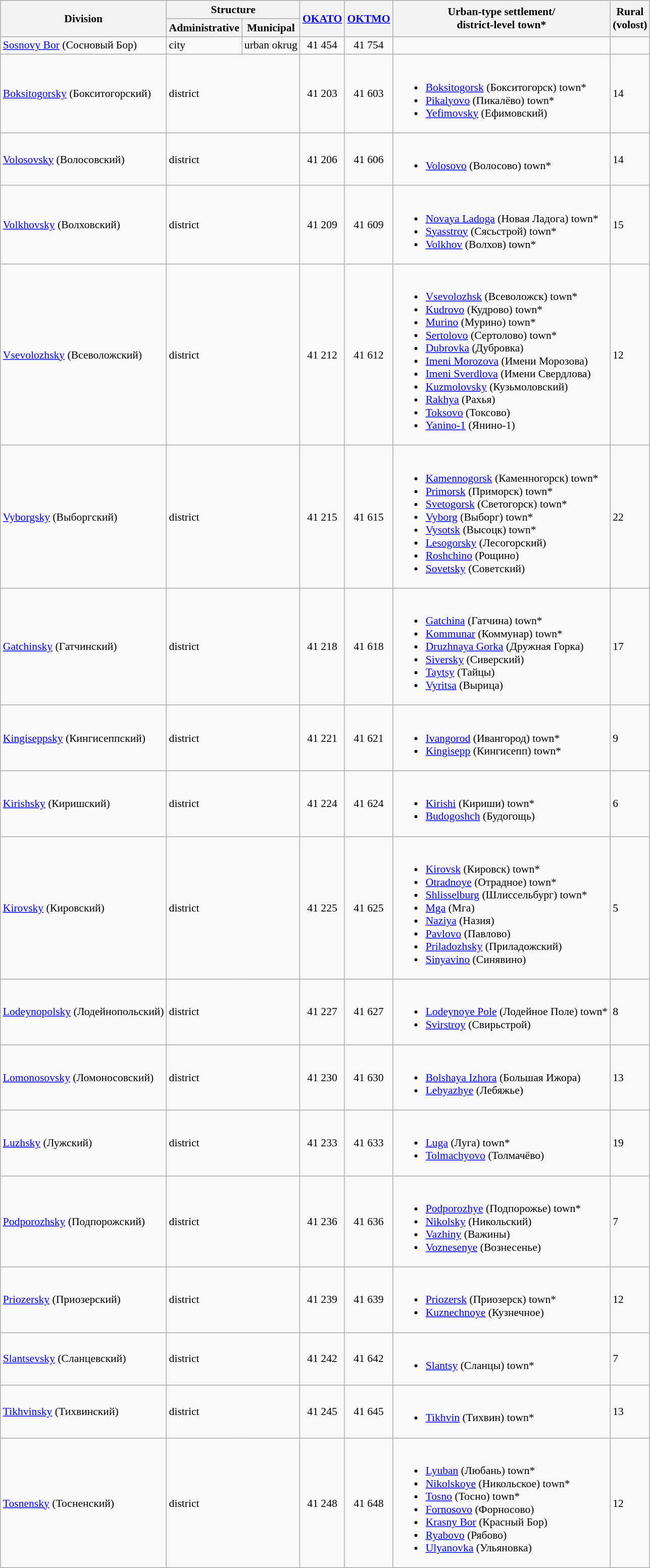<table class="wikitable" style="padding: 24em 0; border: 1px #aaa solid; border-collapse: collapse; font-size: 90%;">
<tr>
<th colspan="2" rowspan="2">Division</th>
<th colspan="2">Structure</th>
<th rowspan="2"><a href='#'>OKATO</a></th>
<th rowspan="2"><a href='#'>OKTMO</a></th>
<th rowspan="2">Urban-type settlement/<br>district-level town*</th>
<th rowspan="2">Rural<br>(volost)</th>
</tr>
<tr>
<th>Administrative</th>
<th>Municipal</th>
</tr>
<tr>
<td colspan="2"><a href='#'>Sosnovy Bor</a> (Сосновый Бор)</td>
<td>city</td>
<td>urban okrug</td>
<td align="center">41 454</td>
<td align="center">41 754</td>
<td></td>
<td></td>
</tr>
<tr>
<td colspan="2"><a href='#'>Boksitogorsky</a> (Бокситогорский)</td>
<td colspan="2">district</td>
<td align="center">41 203</td>
<td align="center">41 603</td>
<td><br><ul><li><a href='#'>Boksitogorsk</a> (Бокситогорск) town*</li><li><a href='#'>Pikalyovo</a> (Пикалёво) town*</li><li><a href='#'>Yefimovsky</a> (Ефимовский)</li></ul></td>
<td>14</td>
</tr>
<tr>
<td colspan="2"><a href='#'>Volosovsky</a> (Волосовский)</td>
<td colspan="2">district</td>
<td align="center">41 206</td>
<td align="center">41 606</td>
<td><br><ul><li><a href='#'>Volosovo</a> (Волосово) town*</li></ul></td>
<td>14</td>
</tr>
<tr>
<td colspan="2"><a href='#'>Volkhovsky</a> (Волховский)</td>
<td colspan="2">district</td>
<td align="center">41 209</td>
<td align="center">41 609</td>
<td><br><ul><li><a href='#'>Novaya Ladoga</a> (Новая Ладога) town*</li><li><a href='#'>Syasstroy</a> (Сясьстрой) town*</li><li><a href='#'>Volkhov</a> (Волхов) town*</li></ul></td>
<td>15</td>
</tr>
<tr>
<td colspan="2"><a href='#'>Vsevolozhsky</a> (Всеволожский)</td>
<td colspan="2">district</td>
<td align="center">41 212</td>
<td align="center">41 612</td>
<td><br><ul><li><a href='#'>Vsevolozhsk</a> (Всеволожск) town*</li><li><a href='#'>Kudrovo</a> (Кудрово) town*</li><li><a href='#'>Murino</a> (Мурино) town*</li><li><a href='#'>Sertolovo</a> (Сертолово) town*</li><li><a href='#'>Dubrovka</a> (Дубровка)</li><li><a href='#'>Imeni Morozova</a> (Имени Морозова)</li><li><a href='#'>Imeni Sverdlova</a> (Имени Свердлова)</li><li><a href='#'>Kuzmolovsky</a> (Кузьмоловский)</li><li><a href='#'>Rakhya</a> (Рахья)</li><li><a href='#'>Toksovo</a> (Токсово)</li><li><a href='#'>Yanino-1</a> (Янино-1)</li></ul></td>
<td>12</td>
</tr>
<tr>
<td colspan="2"><a href='#'>Vyborgsky</a> (Выборгский)</td>
<td colspan="2">district</td>
<td align="center">41 215</td>
<td align="center">41 615</td>
<td><br><ul><li><a href='#'>Kamennogorsk</a> (Каменногорск) town*</li><li><a href='#'>Primorsk</a> (Приморск) town*</li><li><a href='#'>Svetogorsk</a> (Светогорск) town*</li><li><a href='#'>Vyborg</a> (Выборг) town*</li><li><a href='#'>Vysotsk</a> (Высоцк) town*</li><li><a href='#'>Lesogorsky</a> (Лесогорский)</li><li><a href='#'>Roshchino</a> (Рощино)</li><li><a href='#'>Sovetsky</a> (Советский)</li></ul></td>
<td>22</td>
</tr>
<tr>
<td colspan="2"><a href='#'>Gatchinsky</a> (Гатчинский)</td>
<td colspan="2">district</td>
<td align="center">41 218</td>
<td align="center">41 618</td>
<td><br><ul><li><a href='#'>Gatchina</a> (Гатчина) town*</li><li><a href='#'>Kommunar</a> (Коммунар) town*</li><li><a href='#'>Druzhnaya Gorka</a> (Дружная Горка)</li><li><a href='#'>Siversky</a> (Сиверский)</li><li><a href='#'>Taytsy</a> (Тайцы)</li><li><a href='#'>Vyritsa</a> (Вырица)</li></ul></td>
<td>17</td>
</tr>
<tr>
<td colspan="2"><a href='#'>Kingiseppsky</a> (Кингисеппский)</td>
<td colspan="2">district</td>
<td align="center">41 221</td>
<td align="center">41 621</td>
<td><br><ul><li><a href='#'>Ivangorod</a> (Ивангород) town*</li><li><a href='#'>Kingisepp</a> (Кингисепп) town*</li></ul></td>
<td>9</td>
</tr>
<tr>
<td colspan="2"><a href='#'>Kirishsky</a> (Киришский)</td>
<td colspan="2">district</td>
<td align="center">41 224</td>
<td align="center">41 624</td>
<td><br><ul><li><a href='#'>Kirishi</a> (Кириши) town*</li><li><a href='#'>Budogoshch</a> (Будогощь)</li></ul></td>
<td>6</td>
</tr>
<tr>
<td colspan="2"><a href='#'>Kirovsky</a> (Кировский)</td>
<td colspan="2">district</td>
<td align="center">41 225</td>
<td align="center">41 625</td>
<td><br><ul><li><a href='#'>Kirovsk</a> (Кировск) town*</li><li><a href='#'>Otradnoye</a> (Отрадное) town*</li><li><a href='#'>Shlisselburg</a> (Шлиссельбург) town*</li><li><a href='#'>Mga</a> (Мга)</li><li><a href='#'>Naziya</a> (Назия)</li><li><a href='#'>Pavlovo</a> (Павлово)</li><li><a href='#'>Priladozhsky</a> (Приладожский)</li><li><a href='#'>Sinyavino</a> (Синявино)</li></ul></td>
<td>5</td>
</tr>
<tr>
<td colspan="2"><a href='#'>Lodeynopolsky</a> (Лодейнопольский)</td>
<td colspan="2">district</td>
<td align="center">41 227</td>
<td align="center">41 627</td>
<td><br><ul><li><a href='#'>Lodeynoye Pole</a> (Лодейное Поле) town*</li><li><a href='#'>Svirstroy</a> (Свирьстрой)</li></ul></td>
<td>8</td>
</tr>
<tr>
<td colspan="2"><a href='#'>Lomonosovsky</a> (Ломоносовский)</td>
<td colspan="2">district</td>
<td align="center">41 230</td>
<td align="center">41 630</td>
<td><br><ul><li><a href='#'>Bolshaya Izhora</a> (Большая Ижора)</li><li><a href='#'>Lebyazhye</a> (Лебяжье)</li></ul></td>
<td>13</td>
</tr>
<tr>
<td colspan="2"><a href='#'>Luzhsky</a> (Лужский)</td>
<td colspan="2">district</td>
<td align="center">41 233</td>
<td align="center">41 633</td>
<td><br><ul><li><a href='#'>Luga</a> (Луга) town*</li><li><a href='#'>Tolmachyovo</a> (Толмачёво)</li></ul></td>
<td>19</td>
</tr>
<tr>
<td colspan="2"><a href='#'>Podporozhsky</a> (Подпорожский)</td>
<td colspan="2">district</td>
<td align="center">41 236</td>
<td align="center">41 636</td>
<td><br><ul><li><a href='#'>Podporozhye</a> (Подпорожье) town*</li><li><a href='#'>Nikolsky</a> (Никольский)</li><li><a href='#'>Vazhiny</a> (Важины)</li><li><a href='#'>Voznesenye</a> (Вознесенье)</li></ul></td>
<td>7</td>
</tr>
<tr>
<td colspan="2"><a href='#'>Priozersky</a> (Приозерский)</td>
<td colspan="2">district</td>
<td align="center">41 239</td>
<td align="center">41 639</td>
<td><br><ul><li><a href='#'>Priozersk</a> (Приозерск) town*</li><li><a href='#'>Kuznechnoye</a> (Кузнечное)</li></ul></td>
<td>12</td>
</tr>
<tr>
<td colspan="2"><a href='#'>Slantsevsky</a> (Сланцевский)</td>
<td colspan="2">district</td>
<td align="center">41 242</td>
<td align="center">41 642</td>
<td><br><ul><li><a href='#'>Slantsy</a> (Сланцы) town*</li></ul></td>
<td>7</td>
</tr>
<tr>
<td colspan="2"><a href='#'>Tikhvinsky</a> (Тихвинский)</td>
<td colspan="2">district</td>
<td align="center">41 245</td>
<td align="center">41 645</td>
<td><br><ul><li><a href='#'>Tikhvin</a> (Тихвин) town*</li></ul></td>
<td>13</td>
</tr>
<tr>
<td colspan="2"><a href='#'>Tosnensky</a> (Тосненский)</td>
<td colspan="2">district</td>
<td align="center">41 248</td>
<td align="center">41 648</td>
<td><br><ul><li><a href='#'>Lyuban</a> (Любань) town*</li><li><a href='#'>Nikolskoye</a> (Никольское) town*</li><li><a href='#'>Tosno</a> (Тосно) town*</li><li><a href='#'>Fornosovo</a> (Форносово)</li><li><a href='#'>Krasny Bor</a> (Красный Бор)</li><li><a href='#'>Ryabovo</a> (Рябово)</li><li><a href='#'>Ulyanovka</a> (Ульяновка)</li></ul></td>
<td>12</td>
</tr>
</table>
